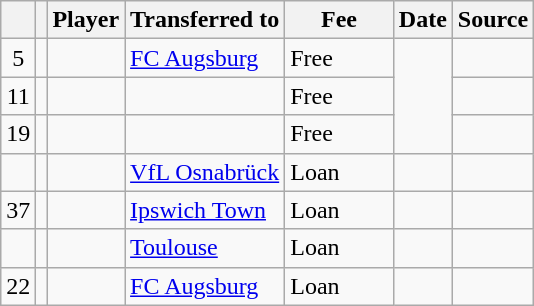<table class="wikitable plainrowheaders sortable">
<tr>
<th></th>
<th></th>
<th scope=col>Player</th>
<th>Transferred to</th>
<th !scope=col; style="width: 65px;">Fee</th>
<th scope=col>Date</th>
<th scope=col>Source</th>
</tr>
<tr>
<td align=center>5</td>
<td align=center></td>
<td></td>
<td> <a href='#'>FC Augsburg</a></td>
<td>Free</td>
<td rowspan=3></td>
<td></td>
</tr>
<tr>
<td align=center>11</td>
<td align=center></td>
<td></td>
<td></td>
<td>Free</td>
<td></td>
</tr>
<tr>
<td align=center>19</td>
<td align=center></td>
<td></td>
<td></td>
<td>Free</td>
<td></td>
</tr>
<tr>
<td align=center></td>
<td align=center></td>
<td></td>
<td> <a href='#'>VfL Osnabrück</a></td>
<td>Loan</td>
<td></td>
<td></td>
</tr>
<tr>
<td align=center>37</td>
<td align=center></td>
<td></td>
<td> <a href='#'>Ipswich Town</a></td>
<td>Loan</td>
<td></td>
<td></td>
</tr>
<tr>
<td align=center></td>
<td align=center></td>
<td></td>
<td> <a href='#'>Toulouse</a></td>
<td>Loan</td>
<td></td>
<td></td>
</tr>
<tr>
<td align=center>22</td>
<td align=center></td>
<td></td>
<td> <a href='#'>FC Augsburg</a></td>
<td>Loan</td>
<td></td>
<td></td>
</tr>
</table>
